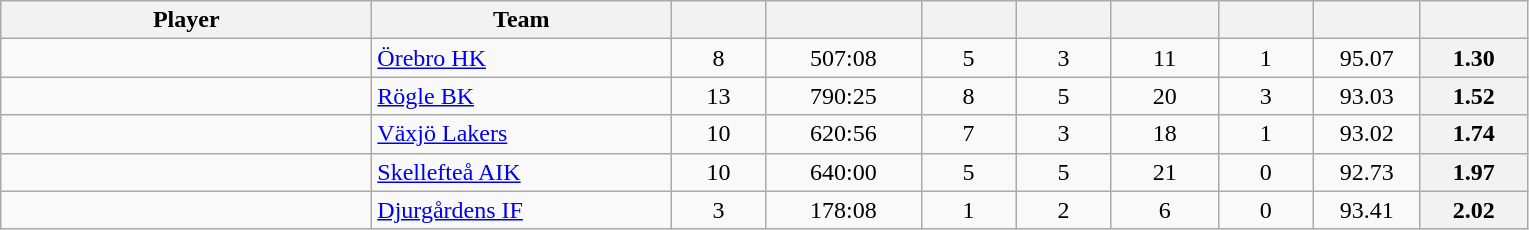<table class="wikitable sortable" style="text-align: center">
<tr>
<th style="width: 15em;">Player</th>
<th style="width: 12em;">Team</th>
<th style="width: 3.5em;"></th>
<th style="width: 6em;"></th>
<th style="width: 3.5em;"></th>
<th style="width: 3.5em;"></th>
<th style="width: 4em;"></th>
<th style="width: 3.5em;"></th>
<th style="width: 4em;"></th>
<th style="width: 4em;"></th>
</tr>
<tr>
<td style="text-align:left;"> </td>
<td style="text-align:left;"><a href='#'>Örebro HK</a></td>
<td>8</td>
<td>507:08</td>
<td>5</td>
<td>3</td>
<td>11</td>
<td>1</td>
<td>95.07</td>
<th>1.30</th>
</tr>
<tr>
<td style="text-align:left;"> </td>
<td style="text-align:left;"><a href='#'>Rögle BK</a></td>
<td>13</td>
<td>790:25</td>
<td>8</td>
<td>5</td>
<td>20</td>
<td>3</td>
<td>93.03</td>
<th>1.52</th>
</tr>
<tr>
<td style="text-align:left;"> </td>
<td style="text-align:left;"><a href='#'>Växjö Lakers</a></td>
<td>10</td>
<td>620:56</td>
<td>7</td>
<td>3</td>
<td>18</td>
<td>1</td>
<td>93.02</td>
<th>1.74</th>
</tr>
<tr>
<td style="text-align:left;"> </td>
<td style="text-align:left;"><a href='#'>Skellefteå AIK</a></td>
<td>10</td>
<td>640:00</td>
<td>5</td>
<td>5</td>
<td>21</td>
<td>0</td>
<td>92.73</td>
<th>1.97</th>
</tr>
<tr>
<td style="text-align:left;"> </td>
<td style="text-align:left;"><a href='#'>Djurgårdens IF</a></td>
<td>3</td>
<td>178:08</td>
<td>1</td>
<td>2</td>
<td>6</td>
<td>0</td>
<td>93.41</td>
<th>2.02</th>
</tr>
</table>
